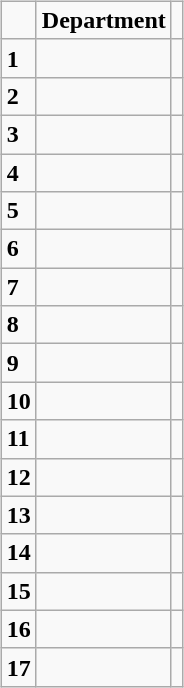<table>
<tr valign="top">
<td><br><table class="wikitable">
<tr>
<td></td>
<td><strong>Department</strong></td>
<td></td>
</tr>
<tr>
<td><strong>1</strong></td>
<td><strong></strong></td>
<td></td>
</tr>
<tr>
<td><strong>2</strong></td>
<td><strong></strong></td>
<td></td>
</tr>
<tr>
<td><strong>3</strong></td>
<td><strong></strong></td>
<td></td>
</tr>
<tr>
<td><strong>4</strong></td>
<td><strong></strong></td>
<td></td>
</tr>
<tr>
<td><strong>5</strong></td>
<td><strong></strong></td>
<td></td>
</tr>
<tr>
<td><strong>6</strong></td>
<td><strong></strong></td>
<td></td>
</tr>
<tr>
<td><strong>7</strong></td>
<td><strong></strong></td>
<td></td>
</tr>
<tr>
<td><strong>8</strong></td>
<td><strong></strong></td>
<td></td>
</tr>
<tr>
<td><strong>9</strong></td>
<td><strong></strong></td>
<td></td>
</tr>
<tr>
<td><strong>10</strong></td>
<td><strong></strong></td>
<td></td>
</tr>
<tr>
<td><strong>11</strong></td>
<td><strong></strong></td>
<td></td>
</tr>
<tr>
<td><strong>12</strong></td>
<td><strong></strong></td>
<td></td>
</tr>
<tr>
<td><strong>13</strong></td>
<td><strong></strong></td>
<td></td>
</tr>
<tr>
<td><strong>14</strong></td>
<td><strong></strong></td>
<td></td>
</tr>
<tr>
<td><strong>15</strong></td>
<td><strong></strong></td>
<td></td>
</tr>
<tr>
<td><strong>16</strong></td>
<td><strong></strong></td>
<td></td>
</tr>
<tr>
<td><strong>17</strong></td>
<td><strong></strong></td>
<td></td>
</tr>
</table>
</td>
</tr>
</table>
